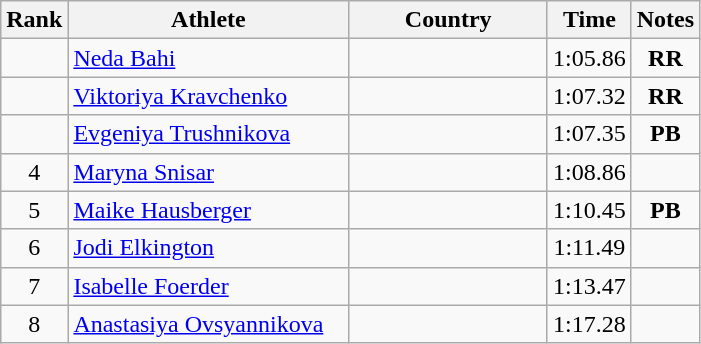<table class="wikitable sortable" style="text-align:center">
<tr>
<th>Rank</th>
<th style="width:180px">Athlete</th>
<th style="width:125px">Country</th>
<th>Time</th>
<th>Notes</th>
</tr>
<tr>
<td></td>
<td style="text-align:left;"><a href='#'>Neda Bahi</a></td>
<td style="text-align:left;"></td>
<td>1:05.86</td>
<td><strong>RR</strong></td>
</tr>
<tr>
<td></td>
<td style="text-align:left;"><a href='#'>Viktoriya Kravchenko</a></td>
<td style="text-align:left;"></td>
<td>1:07.32</td>
<td><strong>RR</strong></td>
</tr>
<tr>
<td></td>
<td style="text-align:left;"><a href='#'>Evgeniya Trushnikova</a></td>
<td style="text-align:left;"></td>
<td>1:07.35</td>
<td><strong>PB</strong></td>
</tr>
<tr>
<td>4</td>
<td style="text-align:left;"><a href='#'>Maryna Snisar</a></td>
<td style="text-align:left;"></td>
<td>1:08.86</td>
<td></td>
</tr>
<tr>
<td>5</td>
<td style="text-align:left;"><a href='#'>Maike Hausberger</a></td>
<td style="text-align:left;"></td>
<td>1:10.45</td>
<td><strong>PB</strong></td>
</tr>
<tr>
<td>6</td>
<td style="text-align:left;"><a href='#'>Jodi Elkington</a></td>
<td style="text-align:left;"></td>
<td>1:11.49</td>
<td></td>
</tr>
<tr>
<td>7</td>
<td style="text-align:left;"><a href='#'>Isabelle Foerder</a></td>
<td style="text-align:left;"></td>
<td>1:13.47</td>
<td></td>
</tr>
<tr>
<td>8</td>
<td style="text-align:left;"><a href='#'>Anastasiya Ovsyannikova</a></td>
<td style="text-align:left;"></td>
<td>1:17.28</td>
<td></td>
</tr>
</table>
